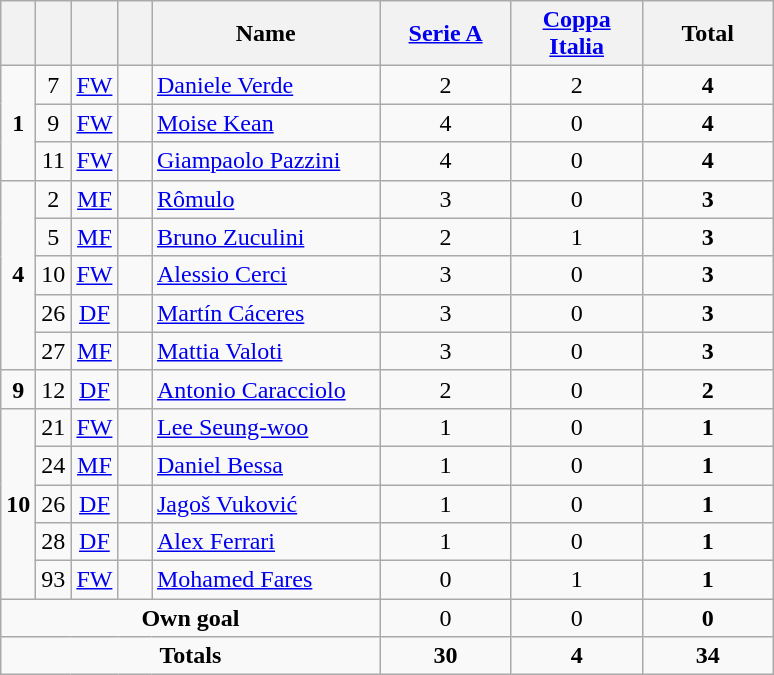<table class="wikitable" style="text-align:center">
<tr>
<th width=15></th>
<th width=15></th>
<th width=15></th>
<th width=15></th>
<th width=145>Name</th>
<th width=80><strong><a href='#'>Serie A</a></strong></th>
<th width=80><strong><a href='#'>Coppa Italia</a></strong></th>
<th width=80>Total</th>
</tr>
<tr>
<td rowspan=3><strong>1</strong></td>
<td>7</td>
<td><a href='#'>FW</a></td>
<td></td>
<td align=left><a href='#'>Daniele Verde</a></td>
<td>2</td>
<td>2</td>
<td><strong>4</strong></td>
</tr>
<tr>
<td>9</td>
<td><a href='#'>FW</a></td>
<td></td>
<td align=left><a href='#'>Moise Kean</a></td>
<td>4</td>
<td>0</td>
<td><strong>4</strong></td>
</tr>
<tr>
<td>11</td>
<td><a href='#'>FW</a></td>
<td></td>
<td align=left><a href='#'>Giampaolo Pazzini</a></td>
<td>4</td>
<td>0</td>
<td><strong>4</strong></td>
</tr>
<tr>
<td rowspan=5><strong>4</strong></td>
<td>2</td>
<td><a href='#'>MF</a></td>
<td></td>
<td align=left><a href='#'>Rômulo</a></td>
<td>3</td>
<td>0</td>
<td><strong>3</strong></td>
</tr>
<tr>
<td>5</td>
<td><a href='#'>MF</a></td>
<td></td>
<td align=left><a href='#'>Bruno Zuculini</a></td>
<td>2</td>
<td>1</td>
<td><strong>3</strong></td>
</tr>
<tr>
<td>10</td>
<td><a href='#'>FW</a></td>
<td></td>
<td align=left><a href='#'>Alessio Cerci</a></td>
<td>3</td>
<td>0</td>
<td><strong>3</strong></td>
</tr>
<tr>
<td>26</td>
<td><a href='#'>DF</a></td>
<td></td>
<td align=left><a href='#'>Martín Cáceres</a></td>
<td>3</td>
<td>0</td>
<td><strong>3</strong></td>
</tr>
<tr>
<td>27</td>
<td><a href='#'>MF</a></td>
<td></td>
<td align=left><a href='#'>Mattia Valoti</a></td>
<td>3</td>
<td>0</td>
<td><strong>3</strong></td>
</tr>
<tr>
<td><strong>9</strong></td>
<td>12</td>
<td><a href='#'>DF</a></td>
<td></td>
<td align=left><a href='#'>Antonio Caracciolo</a></td>
<td>2</td>
<td>0</td>
<td><strong>2</strong></td>
</tr>
<tr>
<td rowspan=5><strong>10</strong></td>
<td>21</td>
<td><a href='#'>FW</a></td>
<td></td>
<td align=left><a href='#'>Lee Seung-woo</a></td>
<td>1</td>
<td>0</td>
<td><strong>1</strong></td>
</tr>
<tr>
<td>24</td>
<td><a href='#'>MF</a></td>
<td></td>
<td align=left><a href='#'>Daniel Bessa</a></td>
<td>1</td>
<td>0</td>
<td><strong>1</strong></td>
</tr>
<tr>
<td>26</td>
<td><a href='#'>DF</a></td>
<td></td>
<td align=left><a href='#'>Jagoš Vuković</a></td>
<td>1</td>
<td>0</td>
<td><strong>1</strong></td>
</tr>
<tr>
<td>28</td>
<td><a href='#'>DF</a></td>
<td></td>
<td align=left><a href='#'>Alex Ferrari</a></td>
<td>1</td>
<td>0</td>
<td><strong>1</strong></td>
</tr>
<tr>
<td>93</td>
<td><a href='#'>FW</a></td>
<td></td>
<td align=left><a href='#'>Mohamed Fares</a></td>
<td>0</td>
<td>1</td>
<td><strong>1</strong></td>
</tr>
<tr>
<td colspan=5><strong>Own goal</strong></td>
<td>0</td>
<td>0</td>
<td><strong>0</strong></td>
</tr>
<tr>
<td colspan=5><strong>Totals</strong></td>
<td><strong>30</strong></td>
<td><strong>4</strong></td>
<td><strong>34</strong></td>
</tr>
</table>
